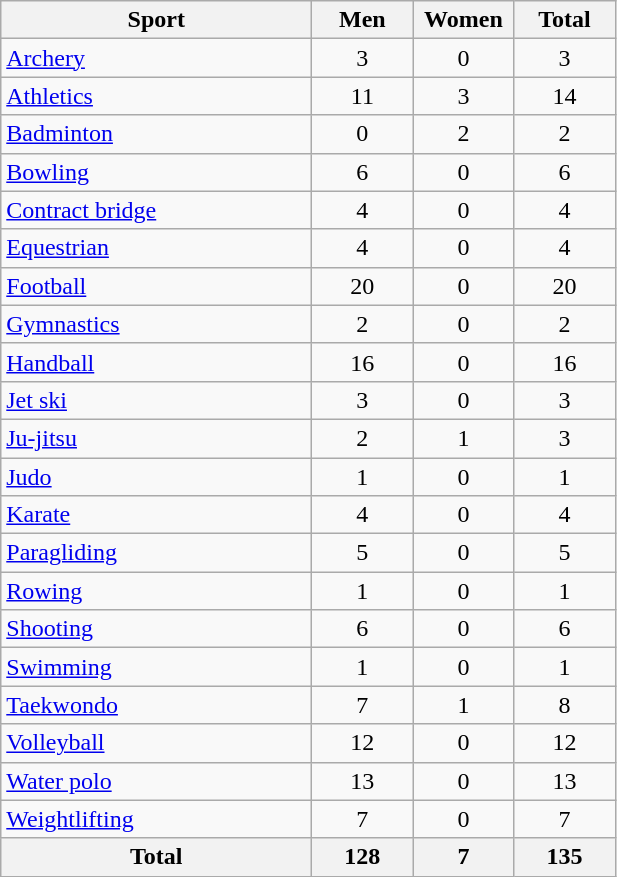<table class="wikitable" style="text-align:center;">
<tr>
<th width=200>Sport</th>
<th width=60>Men</th>
<th width=60>Women</th>
<th width=60>Total</th>
</tr>
<tr>
<td align=left><a href='#'>Archery</a></td>
<td>3</td>
<td>0</td>
<td>3</td>
</tr>
<tr>
<td align=left><a href='#'>Athletics</a></td>
<td>11</td>
<td>3</td>
<td>14</td>
</tr>
<tr>
<td align=left><a href='#'>Badminton</a></td>
<td>0</td>
<td>2</td>
<td>2</td>
</tr>
<tr>
<td align=left><a href='#'>Bowling</a></td>
<td>6</td>
<td>0</td>
<td>6</td>
</tr>
<tr>
<td align=left><a href='#'>Contract bridge</a></td>
<td>4</td>
<td>0</td>
<td>4</td>
</tr>
<tr>
<td align=left><a href='#'>Equestrian</a></td>
<td>4</td>
<td>0</td>
<td>4</td>
</tr>
<tr>
<td align=left><a href='#'>Football</a></td>
<td>20</td>
<td>0</td>
<td>20</td>
</tr>
<tr>
<td align=left><a href='#'>Gymnastics</a></td>
<td>2</td>
<td>0</td>
<td>2</td>
</tr>
<tr>
<td align=left><a href='#'>Handball</a></td>
<td>16</td>
<td>0</td>
<td>16</td>
</tr>
<tr>
<td align=left><a href='#'>Jet ski</a></td>
<td>3</td>
<td>0</td>
<td>3</td>
</tr>
<tr>
<td align=left><a href='#'>Ju-jitsu</a></td>
<td>2</td>
<td>1</td>
<td>3</td>
</tr>
<tr>
<td align=left><a href='#'>Judo</a></td>
<td>1</td>
<td>0</td>
<td>1</td>
</tr>
<tr>
<td align=left><a href='#'>Karate</a></td>
<td>4</td>
<td>0</td>
<td>4</td>
</tr>
<tr>
<td align=left><a href='#'>Paragliding</a></td>
<td>5</td>
<td>0</td>
<td>5</td>
</tr>
<tr>
<td align=left><a href='#'>Rowing</a></td>
<td>1</td>
<td>0</td>
<td>1</td>
</tr>
<tr>
<td align=left><a href='#'>Shooting</a></td>
<td>6</td>
<td>0</td>
<td>6</td>
</tr>
<tr>
<td align=left><a href='#'>Swimming</a></td>
<td>1</td>
<td>0</td>
<td>1</td>
</tr>
<tr>
<td align=left><a href='#'>Taekwondo</a></td>
<td>7</td>
<td>1</td>
<td>8</td>
</tr>
<tr>
<td align=left><a href='#'>Volleyball</a></td>
<td>12</td>
<td>0</td>
<td>12</td>
</tr>
<tr>
<td align=left><a href='#'>Water polo</a></td>
<td>13</td>
<td>0</td>
<td>13</td>
</tr>
<tr>
<td align=left><a href='#'>Weightlifting</a></td>
<td>7</td>
<td>0</td>
<td>7</td>
</tr>
<tr>
<th>Total</th>
<th>128</th>
<th>7</th>
<th>135</th>
</tr>
</table>
